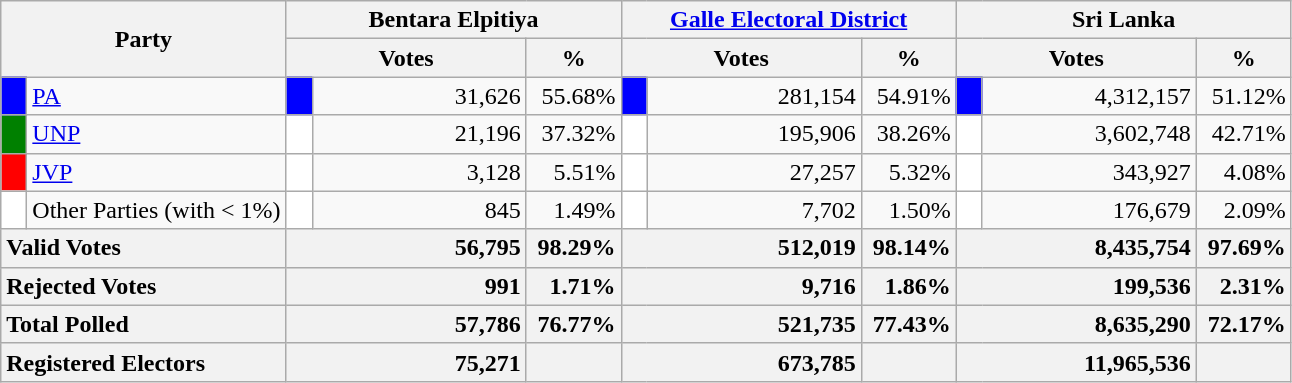<table class="wikitable">
<tr>
<th colspan="2" width="144px"rowspan="2">Party</th>
<th colspan="3" width="216px">Bentara Elpitiya</th>
<th colspan="3" width="216px"><a href='#'>Galle Electoral District</a></th>
<th colspan="3" width="216px">Sri Lanka</th>
</tr>
<tr>
<th colspan="2" width="144px">Votes</th>
<th>%</th>
<th colspan="2" width="144px">Votes</th>
<th>%</th>
<th colspan="2" width="144px">Votes</th>
<th>%</th>
</tr>
<tr>
<td style="background-color:blue;" width="10px"></td>
<td style="text-align:left;"><a href='#'>PA</a></td>
<td style="background-color:blue;" width="10px"></td>
<td style="text-align:right;">31,626</td>
<td style="text-align:right;">55.68%</td>
<td style="background-color:blue;" width="10px"></td>
<td style="text-align:right;">281,154</td>
<td style="text-align:right;">54.91%</td>
<td style="background-color:blue;" width="10px"></td>
<td style="text-align:right;">4,312,157</td>
<td style="text-align:right;">51.12%</td>
</tr>
<tr>
<td style="background-color:green;" width="10px"></td>
<td style="text-align:left;"><a href='#'>UNP</a></td>
<td style="background-color:white;" width="10px"></td>
<td style="text-align:right;">21,196</td>
<td style="text-align:right;">37.32%</td>
<td style="background-color:white;" width="10px"></td>
<td style="text-align:right;">195,906</td>
<td style="text-align:right;">38.26%</td>
<td style="background-color:white;" width="10px"></td>
<td style="text-align:right;">3,602,748</td>
<td style="text-align:right;">42.71%</td>
</tr>
<tr>
<td style="background-color:red;" width="10px"></td>
<td style="text-align:left;"><a href='#'>JVP</a></td>
<td style="background-color:white;" width="10px"></td>
<td style="text-align:right;">3,128</td>
<td style="text-align:right;">5.51%</td>
<td style="background-color:white;" width="10px"></td>
<td style="text-align:right;">27,257</td>
<td style="text-align:right;">5.32%</td>
<td style="background-color:white;" width="10px"></td>
<td style="text-align:right;">343,927</td>
<td style="text-align:right;">4.08%</td>
</tr>
<tr>
<td style="background-color:white;" width="10px"></td>
<td style="text-align:left;">Other Parties (with < 1%)</td>
<td style="background-color:white;" width="10px"></td>
<td style="text-align:right;">845</td>
<td style="text-align:right;">1.49%</td>
<td style="background-color:white;" width="10px"></td>
<td style="text-align:right;">7,702</td>
<td style="text-align:right;">1.50%</td>
<td style="background-color:white;" width="10px"></td>
<td style="text-align:right;">176,679</td>
<td style="text-align:right;">2.09%</td>
</tr>
<tr>
<th colspan="2" width="144px"style="text-align:left;">Valid Votes</th>
<th style="text-align:right;"colspan="2" width="144px">56,795</th>
<th style="text-align:right;">98.29%</th>
<th style="text-align:right;"colspan="2" width="144px">512,019</th>
<th style="text-align:right;">98.14%</th>
<th style="text-align:right;"colspan="2" width="144px">8,435,754</th>
<th style="text-align:right;">97.69%</th>
</tr>
<tr>
<th colspan="2" width="144px"style="text-align:left;">Rejected Votes</th>
<th style="text-align:right;"colspan="2" width="144px">991</th>
<th style="text-align:right;">1.71%</th>
<th style="text-align:right;"colspan="2" width="144px">9,716</th>
<th style="text-align:right;">1.86%</th>
<th style="text-align:right;"colspan="2" width="144px">199,536</th>
<th style="text-align:right;">2.31%</th>
</tr>
<tr>
<th colspan="2" width="144px"style="text-align:left;">Total Polled</th>
<th style="text-align:right;"colspan="2" width="144px">57,786</th>
<th style="text-align:right;">76.77%</th>
<th style="text-align:right;"colspan="2" width="144px">521,735</th>
<th style="text-align:right;">77.43%</th>
<th style="text-align:right;"colspan="2" width="144px">8,635,290</th>
<th style="text-align:right;">72.17%</th>
</tr>
<tr>
<th colspan="2" width="144px"style="text-align:left;">Registered Electors</th>
<th style="text-align:right;"colspan="2" width="144px">75,271</th>
<th></th>
<th style="text-align:right;"colspan="2" width="144px">673,785</th>
<th></th>
<th style="text-align:right;"colspan="2" width="144px">11,965,536</th>
<th></th>
</tr>
</table>
